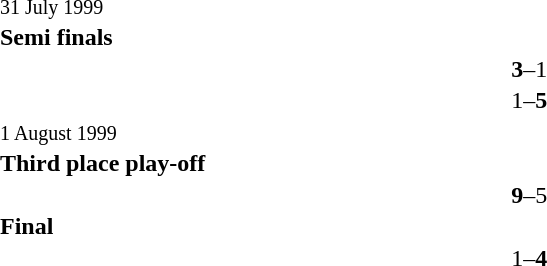<table width=100% cellspacing=1>
<tr>
<th width=22%></th>
<th width=12%></th>
<th></th>
</tr>
<tr>
<td><small>31 July 1999</small></td>
</tr>
<tr>
<td><strong>Semi finals</strong></td>
</tr>
<tr>
<td align=right><strong></strong></td>
<td align=center><strong>3</strong>–1</td>
<td></td>
</tr>
<tr>
<td align=right></td>
<td align=center>1–<strong>5</strong></td>
<td><strong></strong></td>
</tr>
<tr>
<td><small>1 August 1999</small></td>
</tr>
<tr>
<td><strong>Third place play-off</strong></td>
</tr>
<tr>
<td align=right><strong></strong></td>
<td align=center><strong>9</strong>–5</td>
<td></td>
</tr>
<tr>
<td><strong>Final</strong></td>
</tr>
<tr>
<td align=right></td>
<td align=center>1–<strong>4 </strong></td>
<td><strong> </strong></td>
</tr>
</table>
